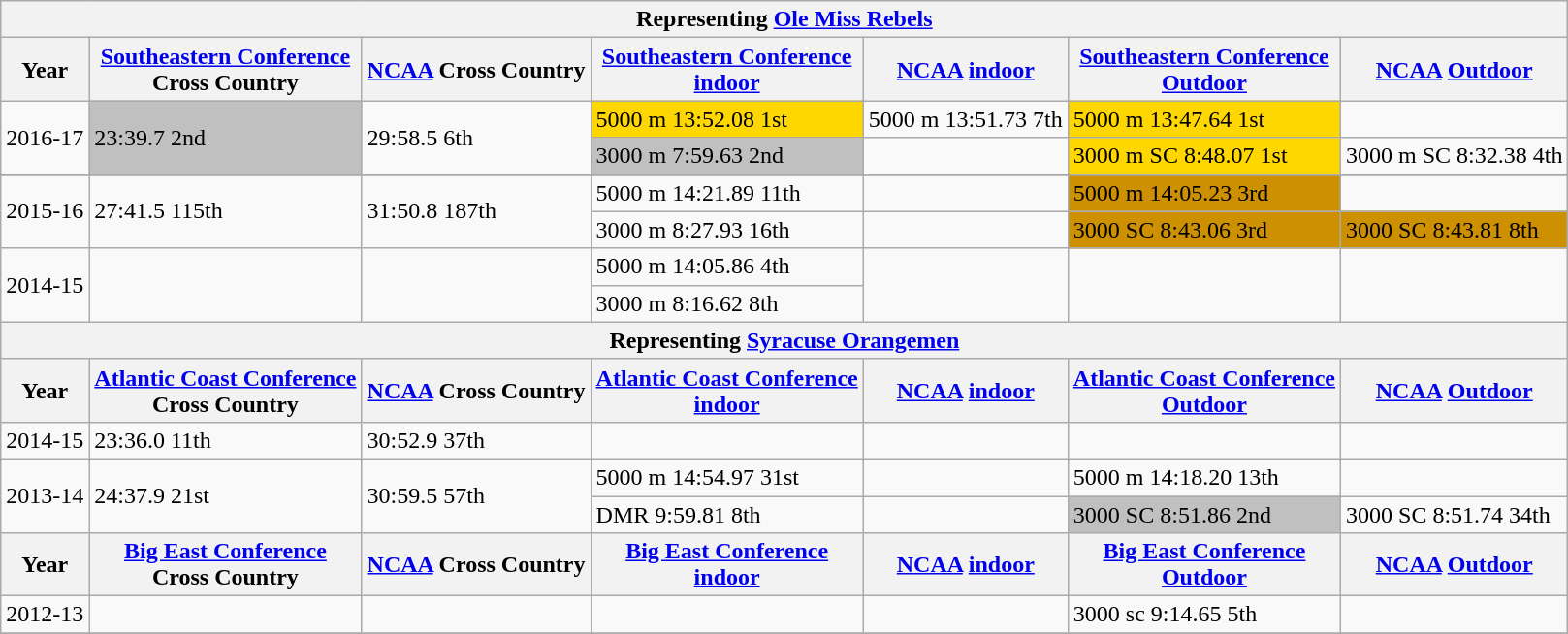<table class="wikitable sortable">
<tr>
<th colspan=7>Representing <a href='#'>Ole Miss Rebels</a></th>
</tr>
<tr>
<th>Year</th>
<th><a href='#'>Southeastern Conference</a><br>Cross Country</th>
<th><a href='#'>NCAA</a> Cross Country</th>
<th><a href='#'>Southeastern Conference</a><br> <a href='#'>indoor</a></th>
<th><a href='#'>NCAA</a> <a href='#'>indoor</a></th>
<th><a href='#'>Southeastern Conference</a><br><a href='#'>Outdoor</a></th>
<th><a href='#'>NCAA</a> <a href='#'>Outdoor</a></th>
</tr>
<tr>
<td Rowspan=2>2016-17</td>
<td Rowspan=2 bgcolor=silver>23:39.7 2nd</td>
<td Rowspan=2>29:58.5 6th</td>
<td bgcolor=gold>5000 m 13:52.08 1st</td>
<td>5000 m 13:51.73 7th</td>
<td bgcolor=gold>5000 m 13:47.64 1st</td>
<td></td>
</tr>
<tr>
<td bgcolor=silver>3000 m 7:59.63 2nd</td>
<td></td>
<td bgcolor=gold>3000 m SC 8:48.07 1st</td>
<td>3000 m SC 8:32.38 4th</td>
</tr>
<tr>
</tr>
<tr>
<td Rowspan=2>2015-16</td>
<td Rowspan=2>27:41.5 115th</td>
<td Rowspan=2>31:50.8 187th</td>
<td>5000 m 14:21.89 11th</td>
<td></td>
<td bgcolor=cc99000>5000 m 14:05.23 3rd</td>
<td></td>
</tr>
<tr>
<td>3000 m 8:27.93 16th</td>
<td></td>
<td bgcolor=cc99000>3000 SC 8:43.06 3rd</td>
<td bgcolor=cc99000>3000 SC 8:43.81 8th</td>
</tr>
<tr>
<td Rowspan=2>2014-15</td>
<td Rowspan=2></td>
<td Rowspan=2></td>
<td>5000 m 14:05.86 4th</td>
<td Rowspan=2></td>
<td Rowspan=2></td>
<td Rowspan=2></td>
</tr>
<tr>
<td>3000 m 8:16.62 8th</td>
</tr>
<tr>
<th colspan=7>Representing <a href='#'>Syracuse Orangemen</a></th>
</tr>
<tr>
<th>Year</th>
<th><a href='#'>Atlantic Coast Conference</a><br>Cross Country</th>
<th><a href='#'>NCAA</a> Cross Country</th>
<th><a href='#'>Atlantic Coast Conference</a><br> <a href='#'>indoor</a></th>
<th><a href='#'>NCAA</a> <a href='#'>indoor</a></th>
<th><a href='#'>Atlantic Coast Conference</a><br><a href='#'>Outdoor</a></th>
<th><a href='#'>NCAA</a> <a href='#'>Outdoor</a></th>
</tr>
<tr>
<td>2014-15</td>
<td>23:36.0 11th</td>
<td>30:52.9 37th</td>
<td></td>
<td></td>
<td></td>
<td></td>
</tr>
<tr>
<td Rowspan=2>2013-14</td>
<td Rowspan=2>24:37.9 21st</td>
<td Rowspan=2>30:59.5 57th</td>
<td>5000 m 14:54.97 31st</td>
<td></td>
<td>5000 m 14:18.20 13th</td>
<td></td>
</tr>
<tr>
<td>DMR 9:59.81 8th</td>
<td></td>
<td bgcolor=silver>3000 SC 8:51.86 2nd</td>
<td>3000 SC 8:51.74 34th</td>
</tr>
<tr>
<th>Year</th>
<th><a href='#'>Big East Conference</a><br>Cross Country</th>
<th><a href='#'>NCAA</a> Cross Country</th>
<th><a href='#'>Big East Conference</a><br> <a href='#'>indoor</a></th>
<th><a href='#'>NCAA</a> <a href='#'>indoor</a></th>
<th><a href='#'>Big East Conference</a><br><a href='#'>Outdoor</a></th>
<th><a href='#'>NCAA</a> <a href='#'>Outdoor</a></th>
</tr>
<tr>
<td>2012-13</td>
<td></td>
<td></td>
<td></td>
<td></td>
<td>3000 sc 9:14.65 5th</td>
<td></td>
</tr>
<tr>
</tr>
</table>
